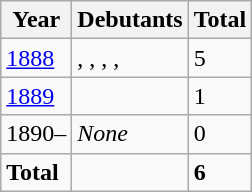<table class="wikitable">
<tr>
<th>Year</th>
<th>Debutants</th>
<th>Total</th>
</tr>
<tr>
<td><a href='#'>1888</a></td>
<td> ,  ,  ,  ,  </td>
<td>5</td>
</tr>
<tr>
<td><a href='#'>1889</a></td>
<td> </td>
<td>1</td>
</tr>
<tr>
<td>1890–</td>
<td><em>None</em></td>
<td>0</td>
</tr>
<tr>
<td><strong>Total</strong></td>
<td></td>
<td><strong>6</strong></td>
</tr>
</table>
